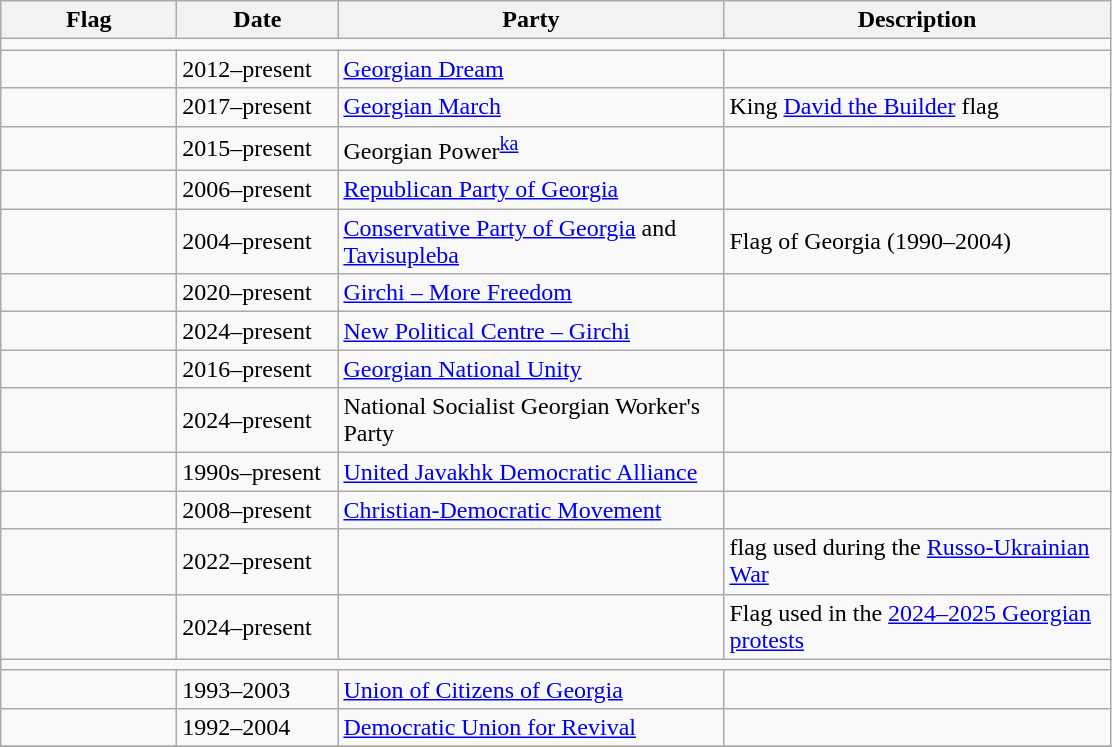<table class="wikitable">
<tr>
<th width="110">Flag</th>
<th width="100">Date</th>
<th width="250">Party</th>
<th width="250">Description</th>
</tr>
<tr>
<td colspan="4"></td>
</tr>
<tr>
<td></td>
<td>2012–present</td>
<td><a href='#'>Georgian Dream</a></td>
<td></td>
</tr>
<tr>
<td></td>
<td>2017–present</td>
<td><a href='#'>Georgian March</a></td>
<td>King <a href='#'>David the Builder</a> flag</td>
</tr>
<tr>
<td></td>
<td>2015–present</td>
<td>Georgian Power<sup><a href='#'>ka</a></sup></td>
<td></td>
</tr>
<tr>
<td></td>
<td>2006–present</td>
<td><a href='#'>Republican Party of Georgia</a></td>
<td></td>
</tr>
<tr>
<td></td>
<td>2004–present</td>
<td><a href='#'>Conservative Party of Georgia</a> and <a href='#'>Tavisupleba</a></td>
<td>Flag of Georgia (1990–2004)</td>
</tr>
<tr>
<td></td>
<td>2020–present</td>
<td><a href='#'>Girchi – More Freedom</a></td>
<td></td>
</tr>
<tr>
<td></td>
<td>2024–present</td>
<td><a href='#'>New Political Centre – Girchi</a></td>
<td></td>
</tr>
<tr>
<td></td>
<td>2016–present</td>
<td><a href='#'>Georgian National Unity</a></td>
<td></td>
</tr>
<tr>
<td></td>
<td>2024–present</td>
<td>National Socialist Georgian Worker's Party</td>
<td></td>
</tr>
<tr>
<td></td>
<td>1990s–present</td>
<td><a href='#'>United Javakhk Democratic Alliance</a></td>
<td></td>
</tr>
<tr>
<td></td>
<td>2008–present</td>
<td><a href='#'>Christian-Democratic Movement</a></td>
<td></td>
</tr>
<tr>
<td></td>
<td>2022–present</td>
<td></td>
<td>flag used during the <a href='#'>Russo-Ukrainian War</a></td>
</tr>
<tr>
<td></td>
<td>2024–present</td>
<td></td>
<td>Flag used in the <a href='#'>2024–2025 Georgian protests</a></td>
</tr>
<tr>
<td colspan="4"></td>
</tr>
<tr>
<td></td>
<td>1993–2003</td>
<td><a href='#'>Union of Citizens of Georgia</a></td>
<td></td>
</tr>
<tr>
<td></td>
<td>1992–2004</td>
<td><a href='#'>Democratic Union for Revival</a></td>
<td></td>
</tr>
<tr>
</tr>
</table>
